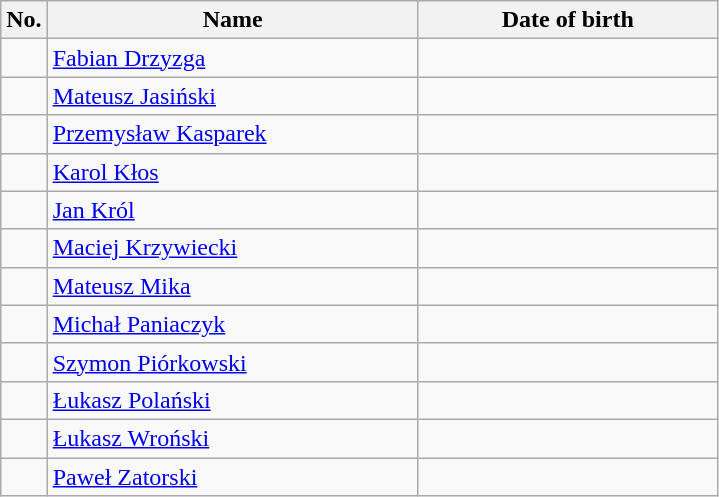<table class="wikitable sortable" style="font-size:100%; text-align:center;">
<tr>
<th>No.</th>
<th style=width:15em>Name</th>
<th style=width:12em>Date of birth</th>
</tr>
<tr>
<td></td>
<td align=left><a href='#'>Fabian Drzyzga</a></td>
<td align=right></td>
</tr>
<tr>
<td></td>
<td align=left><a href='#'>Mateusz Jasiński</a></td>
<td align=right></td>
</tr>
<tr>
<td></td>
<td align=left><a href='#'>Przemysław Kasparek</a></td>
<td align=right></td>
</tr>
<tr>
<td></td>
<td align=left><a href='#'>Karol Kłos</a></td>
<td align=right></td>
</tr>
<tr>
<td></td>
<td align=left><a href='#'>Jan Król</a></td>
<td align=right></td>
</tr>
<tr>
<td></td>
<td align=left><a href='#'>Maciej Krzywiecki</a></td>
<td align=right></td>
</tr>
<tr>
<td></td>
<td align=left><a href='#'>Mateusz Mika</a></td>
<td align=right></td>
</tr>
<tr>
<td></td>
<td align=left><a href='#'>Michał Paniaczyk</a></td>
<td align=right></td>
</tr>
<tr>
<td></td>
<td align=left><a href='#'>Szymon Piórkowski</a></td>
<td align=right></td>
</tr>
<tr>
<td></td>
<td align=left><a href='#'>Łukasz Polański</a></td>
<td align=right></td>
</tr>
<tr>
<td></td>
<td align=left><a href='#'>Łukasz Wroński</a></td>
<td align=right></td>
</tr>
<tr>
<td></td>
<td align=left><a href='#'>Paweł Zatorski</a></td>
<td align=right></td>
</tr>
</table>
